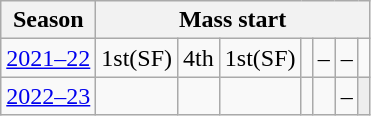<table class="wikitable" style="display: inline-table;">
<tr>
<th>Season</th>
<th colspan="7">Mass start</th>
</tr>
<tr>
<td><a href='#'>2021–22</a></td>
<td>1st(SF)</td>
<td>4th</td>
<td>1st(SF)</td>
<td></td>
<td>–</td>
<td>–</td>
<td></td>
</tr>
<tr>
<td><a href='#'>2022–23</a></td>
<td></td>
<td></td>
<td></td>
<td></td>
<td></td>
<td>–</td>
<td colspan="1" bgcolor=#EEEEEE></td>
</tr>
</table>
